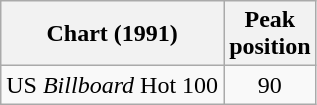<table class="wikitable sortable">
<tr>
<th>Chart (1991)</th>
<th>Peak<br>position</th>
</tr>
<tr>
<td>US <em>Billboard</em> Hot 100</td>
<td style="text-align:center;">90</td>
</tr>
</table>
